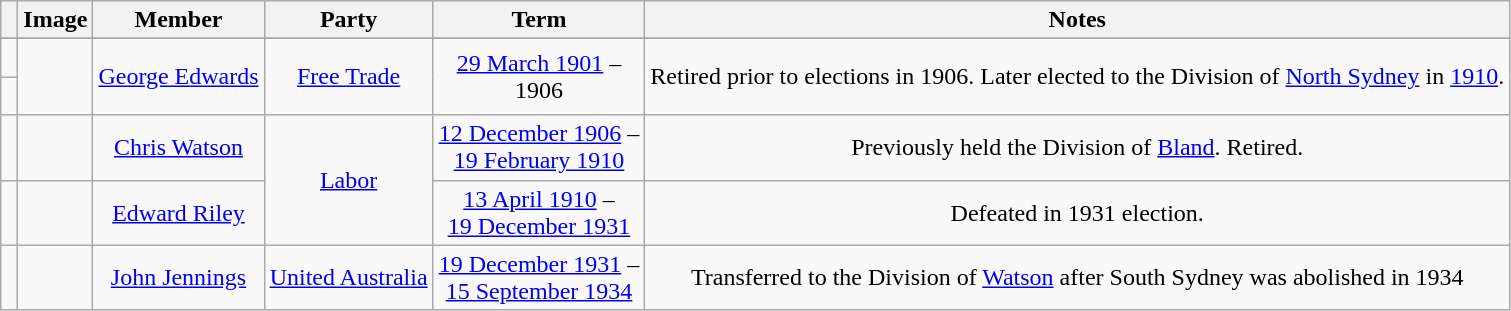<table class=wikitable style="text-align:center">
<tr>
<th></th>
<th>Image</th>
<th>Member</th>
<th>Party</th>
<th>Term</th>
<th>Notes</th>
</tr>
<tr>
</tr>
<tr>
<td> </td>
<td rowspan=2></td>
<td rowspan=2><a href='#'>George Edwards</a><br></td>
<td rowspan="2"><a href='#'>Free Trade</a></td>
<td rowspan="2" nowrap=""><a href='#'>29 March 1901</a> –<br>1906</td>
<td rowspan=2>Retired prior to elections in 1906. Later elected to the Division of <a href='#'>North Sydney</a> in <a href='#'>1910</a>.</td>
</tr>
<tr>
<td> </td>
</tr>
<tr>
<td> </td>
<td></td>
<td><a href='#'>Chris Watson</a><br></td>
<td rowspan="2"><a href='#'>Labor</a></td>
<td nowrap><a href='#'>12 December 1906</a> –<br><a href='#'>19 February 1910</a></td>
<td>Previously held the Division of <a href='#'>Bland</a>. Retired.</td>
</tr>
<tr>
<td> </td>
<td></td>
<td><a href='#'>Edward Riley</a><br></td>
<td nowrap><a href='#'>13 April 1910</a> –<br><a href='#'>19 December 1931</a></td>
<td>Defeated in 1931 election.</td>
</tr>
<tr>
<td> </td>
<td></td>
<td><a href='#'>John Jennings</a><br></td>
<td><a href='#'>United Australia</a></td>
<td nowrap><a href='#'>19 December 1931</a> –<br><a href='#'>15 September 1934</a></td>
<td>Transferred to the Division of <a href='#'>Watson</a> after South Sydney was abolished in 1934</td>
</tr>
</table>
